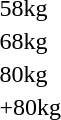<table>
<tr>
<td rowspan=2>58kg</td>
<td rowspan=2></td>
<td rowspan=2></td>
<td></td>
</tr>
<tr>
<td></td>
</tr>
<tr>
<td rowspan=2>68kg</td>
<td rowspan=2></td>
<td rowspan=2></td>
<td></td>
</tr>
<tr>
<td></td>
</tr>
<tr>
<td rowspan=2>80kg</td>
<td rowspan=2></td>
<td rowspan=2></td>
<td></td>
</tr>
<tr>
<td></td>
</tr>
<tr>
<td rowspan=2>+80kg</td>
<td rowspan=2></td>
<td rowspan=2></td>
<td></td>
</tr>
<tr>
<td></td>
</tr>
</table>
